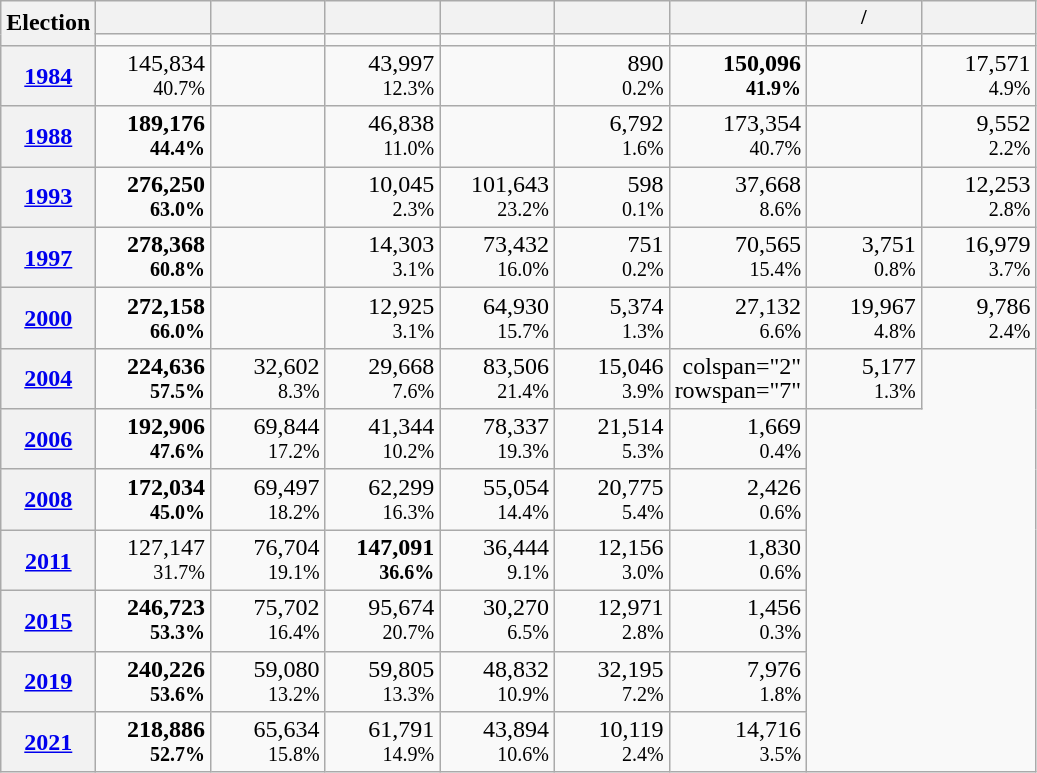<table class="wikitable" style="text-align:right; line-height:16px">
<tr>
<th rowspan="2" width="20">Election</th>
<th width="70" style="font-size:85%"></th>
<th width="70" style="font-size:85%"></th>
<th width="70" style="font-size:85%"></th>
<th width="70" style="font-size:85%"></th>
<th width="70" style="font-size:85%"></th>
<th width="70" style="font-size:85%"></th>
<th width="70" style="font-size:85%"> /<br></th>
<th width="70" style="font-size:85%"></th>
</tr>
<tr>
<td></td>
<td></td>
<td></td>
<td></td>
<td></td>
<td></td>
<td></td>
<td></td>
</tr>
<tr>
<th scope="row"><a href='#'>1984</a></th>
<td>145,834<br><small>40.7%</small></td>
<td></td>
<td>43,997<br><small>12.3%</small></td>
<td></td>
<td>890<br><small>0.2%</small></td>
<td><strong>150,096<br><small>41.9%</small></strong></td>
<td></td>
<td>17,571<br><small>4.9%</small></td>
</tr>
<tr>
<th scope="row"><a href='#'>1988</a></th>
<td><strong>189,176<br><small>44.4%</small></strong></td>
<td></td>
<td>46,838<br><small>11.0%</small></td>
<td></td>
<td>6,792<br><small>1.6%</small></td>
<td>173,354<br><small>40.7%</small></td>
<td></td>
<td>9,552<br><small>2.2%</small></td>
</tr>
<tr>
<th scope="row"><a href='#'>1993</a></th>
<td><strong>276,250<br><small>63.0%</small></strong></td>
<td></td>
<td>10,045<br><small>2.3%</small></td>
<td>101,643<br><small>23.2%</small></td>
<td>598<br><small>0.1%</small></td>
<td>37,668<br><small>8.6%</small></td>
<td></td>
<td>12,253<br><small>2.8%</small></td>
</tr>
<tr>
<th scope="row"><a href='#'>1997</a></th>
<td><strong>278,368<br><small>60.8%</small></strong></td>
<td></td>
<td>14,303<br><small>3.1%</small></td>
<td>73,432<br><small>16.0%</small></td>
<td>751<br><small>0.2%</small></td>
<td>70,565<br><small>15.4%</small></td>
<td>3,751<br><small>0.8%</small></td>
<td>16,979<br><small>3.7%</small></td>
</tr>
<tr>
<th scope="row"><a href='#'>2000</a></th>
<td><strong>272,158<br><small>66.0%</small></strong></td>
<td></td>
<td>12,925<br><small>3.1%</small></td>
<td>64,930<br><small>15.7%</small></td>
<td>5,374<br><small>1.3%</small></td>
<td>27,132<br><small>6.6%</small></td>
<td>19,967<br><small>4.8%</small></td>
<td>9,786<br><small>2.4%</small></td>
</tr>
<tr>
<th scope="row"><a href='#'>2004</a></th>
<td><strong>224,636<br><small>57.5%</small></strong></td>
<td>32,602<br><small>8.3%</small></td>
<td>29,668<br><small>7.6%</small></td>
<td>83,506<br><small>21.4%</small></td>
<td>15,046<br><small>3.9%</small></td>
<td>colspan="2" rowspan="7" </td>
<td>5,177<br><small>1.3%</small></td>
</tr>
<tr>
<th scope="row"><a href='#'>2006</a></th>
<td><strong>192,906<br><small>47.6%</small></strong></td>
<td>69,844<br><small>17.2%</small></td>
<td>41,344<br><small>10.2%</small></td>
<td>78,337<br><small>19.3%</small></td>
<td>21,514<br><small>5.3%</small></td>
<td>1,669<br><small>0.4%</small></td>
</tr>
<tr>
<th scope="row"><a href='#'>2008</a></th>
<td><strong>172,034<br><small>45.0%</small></strong></td>
<td>69,497<br><small>18.2%</small></td>
<td>62,299<br><small>16.3%</small></td>
<td>55,054<br><small>14.4%</small></td>
<td>20,775<br><small>5.4%</small></td>
<td>2,426<br><small>0.6%</small></td>
</tr>
<tr>
<th scope="row"><a href='#'>2011</a></th>
<td>127,147<br><small>31.7%</small></td>
<td>76,704<br><small>19.1%</small></td>
<td><strong>147,091<br><small>36.6%</small></strong></td>
<td>36,444<br><small>9.1%</small></td>
<td>12,156<br><small>3.0%</small></td>
<td>1,830<br><small>0.6%</small></td>
</tr>
<tr>
<th scope="row"><a href='#'>2015</a></th>
<td><strong>246,723<br><small>53.3%</small></strong></td>
<td>75,702<br><small>16.4%</small></td>
<td>95,674<br><small>20.7%</small></td>
<td>30,270<br><small>6.5%</small></td>
<td>12,971<br><small>2.8%</small></td>
<td>1,456<br><small>0.3%</small></td>
</tr>
<tr>
<th scope="row"><a href='#'>2019</a></th>
<td><strong>240,226<br><small>53.6%</small></strong></td>
<td>59,080<br><small>13.2%</small></td>
<td>59,805<br><small>13.3%</small></td>
<td>48,832<br><small>10.9%</small></td>
<td>32,195<br><small>7.2%</small></td>
<td>7,976<br><small>1.8%</small></td>
</tr>
<tr>
<th scope="row"><a href='#'>2021</a></th>
<td><strong>218,886<br><small>52.7%</small></strong></td>
<td>65,634<br><small>15.8%</small></td>
<td>61,791<br><small>14.9%</small></td>
<td>43,894<br><small>10.6%</small></td>
<td>10,119<br><small>2.4%</small></td>
<td>14,716<br><small>3.5%</small></td>
</tr>
</table>
